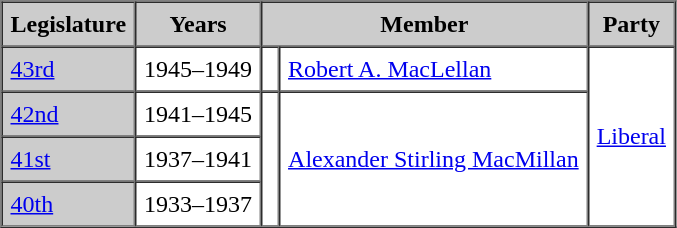<table border=1 cellpadding=5 cellspacing=0>
<tr bgcolor="CCCCCC">
<th>Legislature</th>
<th>Years</th>
<th colspan="2">Member</th>
<th>Party</th>
</tr>
<tr>
<td bgcolor="CCCCCC"><a href='#'>43rd</a></td>
<td>1945–1949</td>
<td></td>
<td><a href='#'>Robert A. MacLellan</a></td>
<td rowspan="4"><a href='#'>Liberal</a></td>
</tr>
<tr>
<td bgcolor="CCCCCC"><a href='#'>42nd</a></td>
<td>1941–1945</td>
<td rowspan="3" ></td>
<td rowspan="3"><a href='#'>Alexander Stirling MacMillan</a></td>
</tr>
<tr>
<td bgcolor="CCCCCC"><a href='#'>41st</a></td>
<td>1937–1941</td>
</tr>
<tr>
<td bgcolor="CCCCCC"><a href='#'>40th</a></td>
<td>1933–1937</td>
</tr>
</table>
